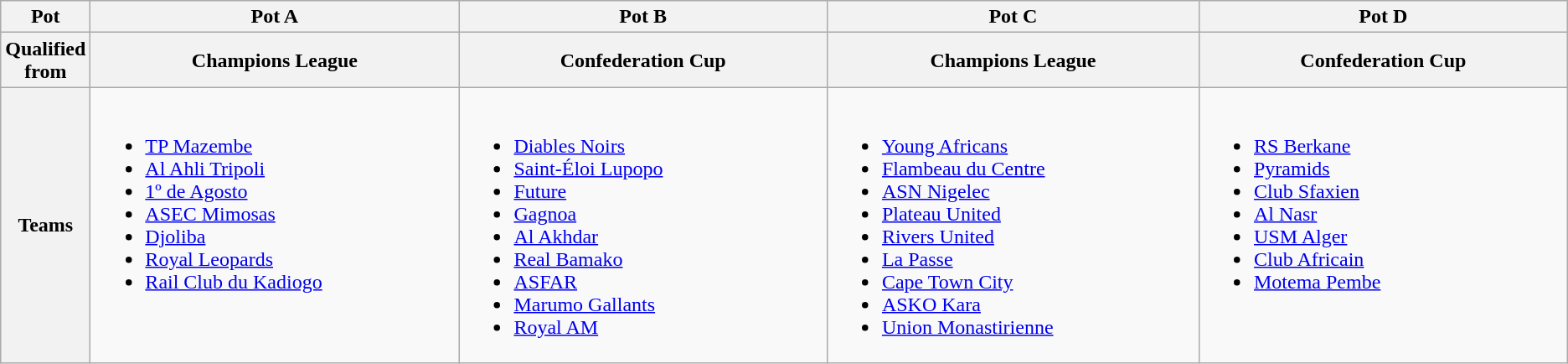<table class="wikitable">
<tr>
<th>Pot</th>
<th width=25%>Pot A</th>
<th width=25%>Pot B</th>
<th width=25%>Pot C</th>
<th width=25%>Pot D</th>
</tr>
<tr>
<th>Qualified from</th>
<th>Champions League</th>
<th>Confederation Cup</th>
<th>Champions League</th>
<th>Confederation Cup</th>
</tr>
<tr>
<th>Teams</th>
<td valign=top><br><ul><li> <a href='#'>TP Mazembe</a> </li><li> <a href='#'>Al Ahli Tripoli</a> </li><li> <a href='#'>1º de Agosto</a> </li><li> <a href='#'>ASEC Mimosas</a> </li><li> <a href='#'>Djoliba</a> </li><li> <a href='#'>Royal Leopards</a> </li><li> <a href='#'>Rail Club du Kadiogo</a></li></ul></td>
<td valign=top><br><ul><li> <a href='#'>Diables Noirs</a></li><li> <a href='#'>Saint-Éloi Lupopo</a></li><li> <a href='#'>Future</a></li><li> <a href='#'>Gagnoa</a></li><li> <a href='#'>Al Akhdar</a></li><li> <a href='#'>Real Bamako</a></li><li> <a href='#'>ASFAR</a></li><li> <a href='#'>Marumo Gallants</a></li><li> <a href='#'>Royal AM</a></li></ul></td>
<td valign=top><br><ul><li> <a href='#'>Young Africans</a> </li><li> <a href='#'>Flambeau du Centre</a></li><li> <a href='#'>ASN Nigelec</a></li><li> <a href='#'>Plateau United</a></li><li> <a href='#'>Rivers United</a></li><li> <a href='#'>La Passe</a></li><li> <a href='#'>Cape Town City</a></li><li> <a href='#'>ASKO Kara</a></li><li> <a href='#'>Union Monastirienne</a></li></ul></td>
<td valign=top><br><ul><li> <a href='#'>RS Berkane</a> </li><li> <a href='#'>Pyramids</a> </li><li> <a href='#'>Club Sfaxien</a> </li><li> <a href='#'>Al Nasr</a> </li><li> <a href='#'>USM Alger</a> </li><li> <a href='#'>Club Africain</a> </li><li> <a href='#'>Motema Pembe</a> </li></ul></td>
</tr>
</table>
